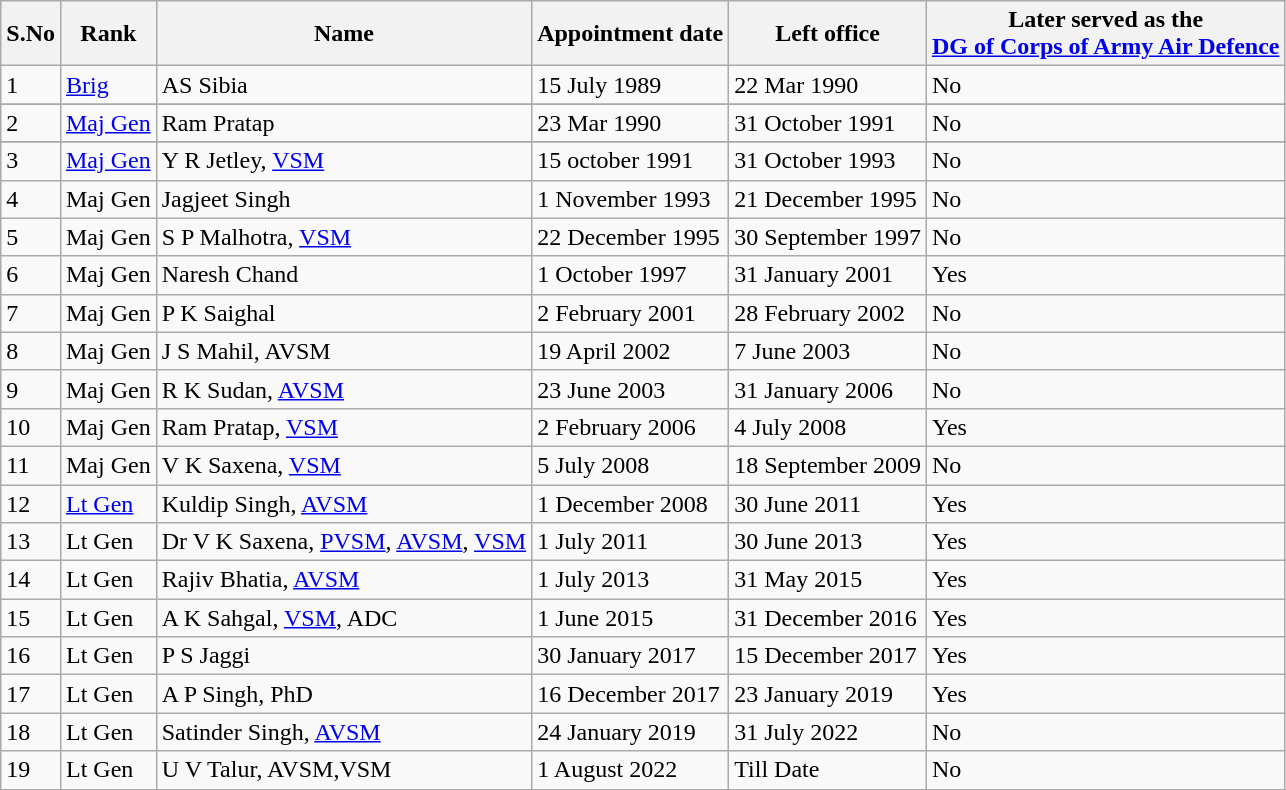<table class="wikitable">
<tr>
<th>S.No</th>
<th>Rank</th>
<th>Name</th>
<th>Appointment date</th>
<th>Left office</th>
<th>Later served as the <br><a href='#'>DG of Corps of Army Air Defence</a></th>
</tr>
<tr>
<td>1</td>
<td><a href='#'>Brig</a></td>
<td>AS Sibia</td>
<td>15 July 1989</td>
<td>22 Mar 1990</td>
<td>No</td>
</tr>
<tr>
</tr>
<tr>
<td>2</td>
<td><a href='#'>Maj Gen</a></td>
<td>Ram Pratap</td>
<td>23 Mar 1990</td>
<td>31 October 1991</td>
<td>No</td>
</tr>
<tr>
</tr>
<tr>
<td>3</td>
<td><a href='#'>Maj Gen</a></td>
<td>Y R Jetley, <a href='#'>VSM</a></td>
<td>15 october 1991</td>
<td>31 October 1993</td>
<td>No</td>
</tr>
<tr>
<td>4</td>
<td>Maj Gen</td>
<td>Jagjeet Singh</td>
<td>1 November 1993</td>
<td>21 December 1995</td>
<td>No</td>
</tr>
<tr>
<td>5</td>
<td>Maj Gen</td>
<td>S P Malhotra, <a href='#'>VSM</a></td>
<td>22 December 1995</td>
<td>30 September 1997</td>
<td>No</td>
</tr>
<tr>
<td>6</td>
<td>Maj Gen</td>
<td>Naresh Chand</td>
<td>1 October 1997</td>
<td>31 January 2001</td>
<td>Yes</td>
</tr>
<tr>
<td>7</td>
<td>Maj Gen</td>
<td>P K Saighal</td>
<td>2 February 2001</td>
<td>28 February 2002</td>
<td>No</td>
</tr>
<tr>
<td>8</td>
<td>Maj Gen</td>
<td>J S Mahil, AVSM</td>
<td>19 April 2002</td>
<td>7 June 2003</td>
<td>No</td>
</tr>
<tr>
<td>9</td>
<td>Maj Gen</td>
<td>R K Sudan, <a href='#'>AVSM</a></td>
<td>23 June 2003</td>
<td>31 January 2006</td>
<td>No</td>
</tr>
<tr>
<td>10</td>
<td>Maj Gen</td>
<td>Ram Pratap, <a href='#'>VSM</a></td>
<td>2 February 2006</td>
<td>4 July 2008</td>
<td>Yes</td>
</tr>
<tr>
<td>11</td>
<td>Maj Gen</td>
<td>V K Saxena, <a href='#'>VSM</a></td>
<td>5 July 2008</td>
<td>18 September 2009</td>
<td>No</td>
</tr>
<tr>
<td>12</td>
<td><a href='#'>Lt Gen</a></td>
<td>Kuldip Singh, <a href='#'>AVSM</a></td>
<td>1 December 2008</td>
<td>30 June 2011</td>
<td>Yes</td>
</tr>
<tr>
<td>13</td>
<td>Lt Gen</td>
<td>Dr V K Saxena, <a href='#'>PVSM</a>, <a href='#'>AVSM</a>, <a href='#'>VSM</a></td>
<td>1 July 2011</td>
<td>30 June 2013</td>
<td>Yes</td>
</tr>
<tr>
<td>14</td>
<td>Lt Gen</td>
<td>Rajiv Bhatia, <a href='#'>AVSM</a></td>
<td>1 July 2013</td>
<td>31 May 2015</td>
<td>Yes</td>
</tr>
<tr>
<td>15</td>
<td>Lt Gen</td>
<td>A K Sahgal, <a href='#'>VSM</a>, ADC</td>
<td>1 June 2015</td>
<td>31 December 2016</td>
<td>Yes</td>
</tr>
<tr>
<td>16</td>
<td>Lt Gen</td>
<td>P S Jaggi</td>
<td>30 January 2017</td>
<td>15 December 2017</td>
<td>Yes</td>
</tr>
<tr>
<td>17</td>
<td>Lt Gen</td>
<td>A P Singh, PhD</td>
<td>16 December 2017</td>
<td>23 January 2019</td>
<td>Yes</td>
</tr>
<tr>
<td>18</td>
<td>Lt Gen</td>
<td>Satinder Singh, <a href='#'>AVSM</a></td>
<td>24 January 2019</td>
<td>31 July 2022</td>
<td>No</td>
</tr>
<tr>
<td>19</td>
<td>Lt Gen</td>
<td>U V Talur,  AVSM,VSM</td>
<td>1 August 2022</td>
<td>Till Date</td>
<td>No</td>
</tr>
</table>
